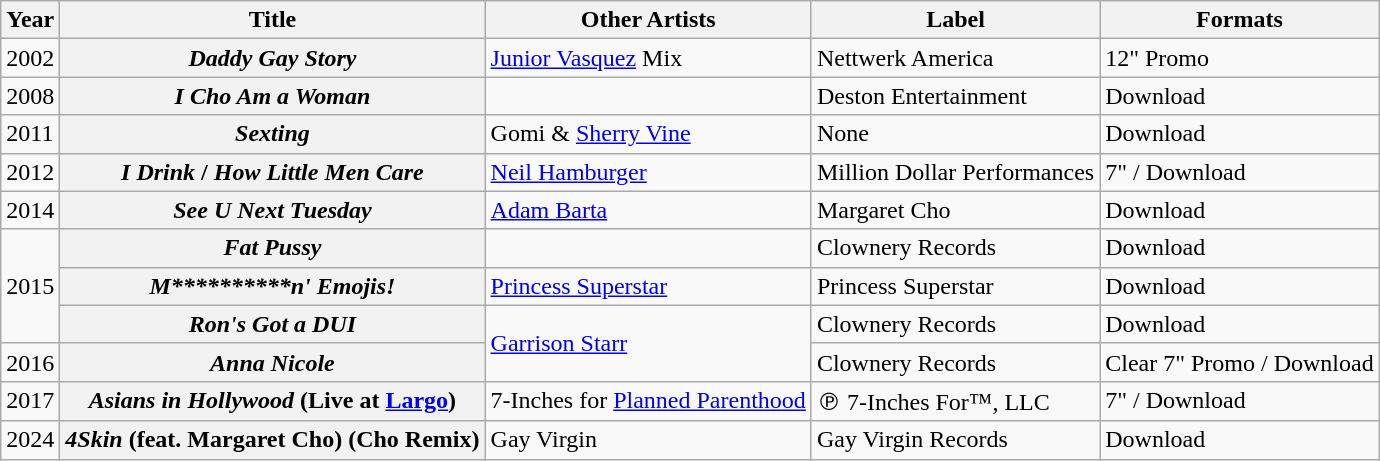<table class="wikitable plainrowheaders">
<tr>
<th scope="col" style="">Year</th>
<th scope="col" style="">Title</th>
<th scope="col" style="">Other Artists</th>
<th scope="col" style="">Label</th>
<th scope="col" style="">Formats</th>
</tr>
<tr>
<td>2002</td>
<th scope="row"><em>Daddy Gay Story</em></th>
<td><a href='#'>Junior Vasquez</a> Mix</td>
<td>Nettwerk America</td>
<td>12" Promo</td>
</tr>
<tr>
<td>2008</td>
<th scope="row"><em>I Cho Am a Woman</em></th>
<td></td>
<td>Deston Entertainment</td>
<td>Download</td>
</tr>
<tr>
<td>2011</td>
<th scope="row"><em>Sexting</em></th>
<td>Gomi & <a href='#'>Sherry Vine</a></td>
<td>None</td>
<td>Download</td>
</tr>
<tr>
<td>2012</td>
<th scope="row"><em>I Drink</em> / <em>How Little Men Care</em></th>
<td><a href='#'>Neil Hamburger</a></td>
<td>Million Dollar Performances</td>
<td>7" / Download</td>
</tr>
<tr>
<td>2014</td>
<th scope="row"><em>See U Next Tuesday</em></th>
<td><a href='#'>Adam Barta</a></td>
<td>Margaret Cho</td>
<td>Download</td>
</tr>
<tr>
<td rowspan="3">2015</td>
<th scope="row"><em>Fat Pussy</em></th>
<td></td>
<td>Clownery Records</td>
<td>Download</td>
</tr>
<tr>
<th scope="row"><em>M**********n' Emojis!</em></th>
<td><a href='#'>Princess Superstar</a></td>
<td>Princess Superstar</td>
<td>Download</td>
</tr>
<tr>
<th scope="row"><em>Ron's Got a DUI</em></th>
<td rowspan="2"><a href='#'>Garrison Starr</a></td>
<td>Clownery Records</td>
<td>Download</td>
</tr>
<tr>
<td>2016</td>
<th scope="row"><em>Anna Nicole</em></th>
<td>Clownery Records</td>
<td>Clear 7" Promo / Download</td>
</tr>
<tr>
<td>2017</td>
<th scope="row"><em>Asians in Hollywood</em> (Live at <a href='#'>Largo</a>)</th>
<td>7-Inches for <a href='#'>Planned Parenthood</a></td>
<td>℗ 7-Inches For™, LLC</td>
<td>7" / Download</td>
</tr>
<tr>
<td>2024</td>
<th scope="row"><em>4Skin</em> (feat. Margaret Cho) (Cho Remix)</th>
<td>Gay Virgin</td>
<td>Gay Virgin Records</td>
<td>Download</td>
</tr>
</table>
